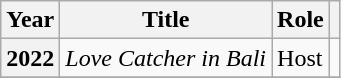<table class="wikitable plainrowheaders">
<tr>
<th scope="col">Year</th>
<th scope="col">Title</th>
<th scope="col">Role</th>
<th scope="col" class="unsortable"></th>
</tr>
<tr>
<th scope="row">2022</th>
<td><em>Love Catcher in Bali</em></td>
<td>Host</td>
<td></td>
</tr>
<tr>
</tr>
</table>
